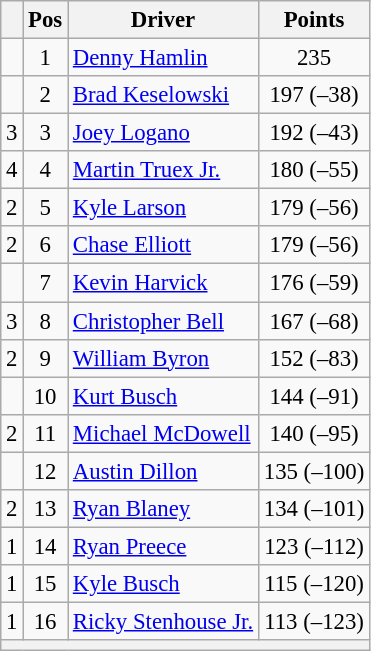<table class="wikitable" style="font-size: 95%">
<tr>
<th></th>
<th>Pos</th>
<th>Driver</th>
<th>Points</th>
</tr>
<tr>
<td align="left"></td>
<td style="text-align:center;">1</td>
<td><a href='#'>Denny Hamlin</a></td>
<td style="text-align:center;">235</td>
</tr>
<tr>
<td align="left"></td>
<td style="text-align:center;">2</td>
<td><a href='#'>Brad Keselowski</a></td>
<td style="text-align:center;">197 (–38)</td>
</tr>
<tr>
<td align="left"> 3</td>
<td style="text-align:center;">3</td>
<td><a href='#'>Joey Logano</a></td>
<td style="text-align:center;">192 (–43)</td>
</tr>
<tr>
<td align="left"> 4</td>
<td style="text-align:center;">4</td>
<td><a href='#'>Martin Truex Jr.</a></td>
<td style="text-align:center;">180 (–55)</td>
</tr>
<tr>
<td align="left"> 2</td>
<td style="text-align:center;">5</td>
<td><a href='#'>Kyle Larson</a></td>
<td style="text-align:center;">179 (–56)</td>
</tr>
<tr>
<td align="left"> 2</td>
<td style="text-align:center;">6</td>
<td><a href='#'>Chase Elliott</a></td>
<td style="text-align:center;">179 (–56)</td>
</tr>
<tr>
<td align="left"></td>
<td style="text-align:center;">7</td>
<td><a href='#'>Kevin Harvick</a></td>
<td style="text-align:center;">176 (–59)</td>
</tr>
<tr>
<td align="left"> 3</td>
<td style="text-align:center;">8</td>
<td><a href='#'>Christopher Bell</a></td>
<td style="text-align:center;">167 (–68)</td>
</tr>
<tr>
<td align="left"> 2</td>
<td style="text-align:center;">9</td>
<td><a href='#'>William Byron</a></td>
<td style="text-align:center;">152 (–83)</td>
</tr>
<tr>
<td align="left"></td>
<td style="text-align:center;">10</td>
<td><a href='#'>Kurt Busch</a></td>
<td style="text-align:center;">144 (–91)</td>
</tr>
<tr>
<td align="left"> 2</td>
<td style="text-align:center;">11</td>
<td><a href='#'>Michael McDowell</a></td>
<td style="text-align:center;">140 (–95)</td>
</tr>
<tr>
<td align="left"></td>
<td style="text-align:center;">12</td>
<td><a href='#'>Austin Dillon</a></td>
<td style="text-align:center;">135 (–100)</td>
</tr>
<tr>
<td align="left"> 2</td>
<td style="text-align:center;">13</td>
<td><a href='#'>Ryan Blaney</a></td>
<td style="text-align:center;">134 (–101)</td>
</tr>
<tr>
<td align="left"> 1</td>
<td style="text-align:center;">14</td>
<td><a href='#'>Ryan Preece</a></td>
<td style="text-align:center;">123 (–112)</td>
</tr>
<tr>
<td align="left"> 1</td>
<td style="text-align:center;">15</td>
<td><a href='#'>Kyle Busch</a></td>
<td style="text-align:center;">115 (–120)</td>
</tr>
<tr>
<td align="left"> 1</td>
<td style="text-align:center;">16</td>
<td><a href='#'>Ricky Stenhouse Jr.</a></td>
<td style="text-align:center;">113 (–123)</td>
</tr>
<tr class="sortbottom">
<th colspan="9"></th>
</tr>
</table>
